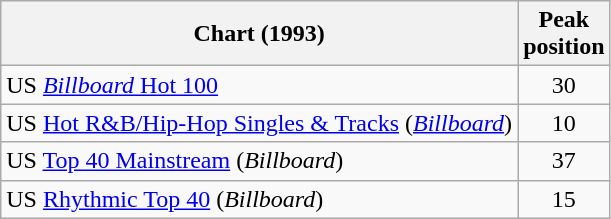<table class="wikitable sortable">
<tr>
<th>Chart (1993)</th>
<th>Peak<br>position</th>
</tr>
<tr>
<td>US <a href='#'><em>Billboard</em> Hot 100</a></td>
<td align=center>30</td>
</tr>
<tr>
<td>US <a href='#'>Hot R&B/Hip-Hop Singles & Tracks</a> (<em><a href='#'>Billboard</a></em>)</td>
<td align=center>10</td>
</tr>
<tr>
<td>US <a href='#'>Top 40 Mainstream</a> (<em>Billboard</em>)</td>
<td align=center>37</td>
</tr>
<tr>
<td>US <a href='#'>Rhythmic Top 40</a> (<em>Billboard</em>)</td>
<td align=center>15</td>
</tr>
</table>
